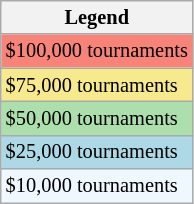<table class="wikitable" style="font-size:85%">
<tr>
<th>Legend</th>
</tr>
<tr style="background:#f88379;">
<td>$100,000 tournaments</td>
</tr>
<tr style="background:#f7e98e;">
<td>$75,000 tournaments</td>
</tr>
<tr style="background:#addfad;">
<td>$50,000 tournaments</td>
</tr>
<tr style="background:lightblue;">
<td>$25,000 tournaments</td>
</tr>
<tr style="background:#f0f8ff;">
<td>$10,000 tournaments</td>
</tr>
</table>
